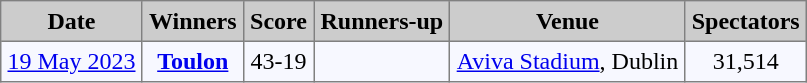<table cellpadding="4" cellspacing="0" border="1" style="background:#f7f8ff; font-size:100%; border:gray solid 1px; border-collapse:collapse;">
<tr style="background:#ccc;">
<td align=center><strong>Date</strong></td>
<td align=center><strong>Winners</strong></td>
<td align=center><strong>Score</strong></td>
<td align=center><strong>Runners-up</strong></td>
<td align=center><strong>Venue</strong></td>
<td align=center><strong>Spectators</strong></td>
</tr>
<tr>
<td align=center><a href='#'>19 May 2023</a></td>
<td align=center><strong><a href='#'>Toulon</a></strong></td>
<td align=center>43-19</td>
<td align=center></td>
<td align=center><a href='#'>Aviva Stadium</a>, Dublin</td>
<td align=center>31,514</td>
</tr>
</table>
